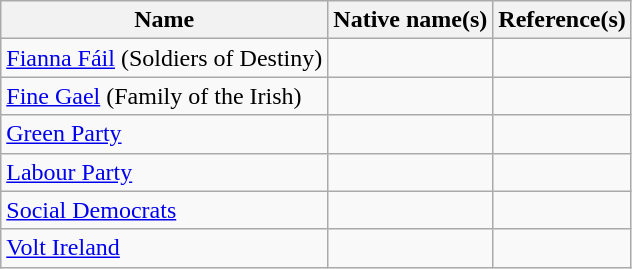<table class="wikitable">
<tr>
<th>Name</th>
<th>Native name(s)</th>
<th>Reference(s)</th>
</tr>
<tr>
<td><a href='#'>Fianna Fáil</a> (Soldiers of Destiny)</td>
<td></td>
<td></td>
</tr>
<tr>
<td><a href='#'>Fine Gael</a> (Family of the Irish)</td>
<td></td>
<td></td>
</tr>
<tr>
<td><a href='#'>Green Party</a></td>
<td></td>
<td></td>
</tr>
<tr>
<td><a href='#'>Labour Party</a></td>
<td></td>
<td></td>
</tr>
<tr>
<td><a href='#'>Social Democrats</a></td>
<td></td>
<td></td>
</tr>
<tr>
<td><a href='#'>Volt Ireland</a></td>
<td></td>
<td></td>
</tr>
</table>
